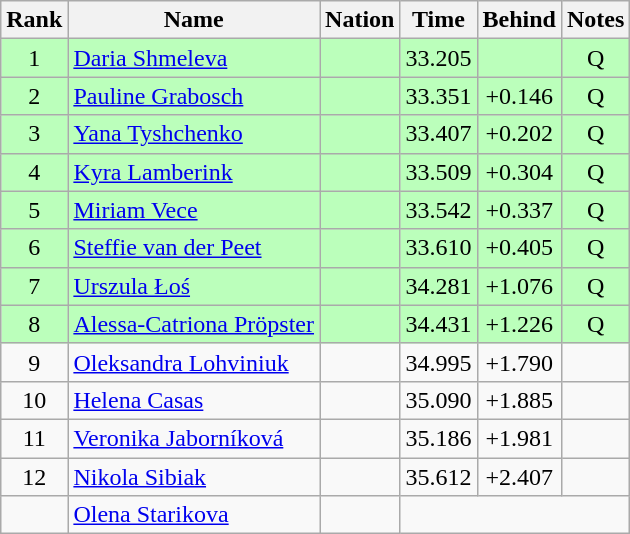<table class="wikitable sortable" style="text-align:center">
<tr>
<th>Rank</th>
<th>Name</th>
<th>Nation</th>
<th>Time</th>
<th>Behind</th>
<th>Notes</th>
</tr>
<tr bgcolor=bbffbb>
<td>1</td>
<td align=left><a href='#'>Daria Shmeleva</a></td>
<td align=left></td>
<td>33.205</td>
<td></td>
<td>Q</td>
</tr>
<tr bgcolor=bbffbb>
<td>2</td>
<td align=left><a href='#'>Pauline Grabosch</a></td>
<td align=left></td>
<td>33.351</td>
<td>+0.146</td>
<td>Q</td>
</tr>
<tr bgcolor=bbffbb>
<td>3</td>
<td align=left><a href='#'>Yana Tyshchenko</a></td>
<td align=left></td>
<td>33.407</td>
<td>+0.202</td>
<td>Q</td>
</tr>
<tr bgcolor=bbffbb>
<td>4</td>
<td align=left><a href='#'>Kyra Lamberink</a></td>
<td align=left></td>
<td>33.509</td>
<td>+0.304</td>
<td>Q</td>
</tr>
<tr bgcolor=bbffbb>
<td>5</td>
<td align=left><a href='#'>Miriam Vece</a></td>
<td align=left></td>
<td>33.542</td>
<td>+0.337</td>
<td>Q</td>
</tr>
<tr bgcolor=bbffbb>
<td>6</td>
<td align=left><a href='#'>Steffie van der Peet</a></td>
<td align=left></td>
<td>33.610</td>
<td>+0.405</td>
<td>Q</td>
</tr>
<tr bgcolor=bbffbb>
<td>7</td>
<td align=left><a href='#'>Urszula Łoś</a></td>
<td align=left></td>
<td>34.281</td>
<td>+1.076</td>
<td>Q</td>
</tr>
<tr bgcolor=bbffbb>
<td>8</td>
<td align=left><a href='#'>Alessa-Catriona Pröpster</a></td>
<td align=left></td>
<td>34.431</td>
<td>+1.226</td>
<td>Q</td>
</tr>
<tr>
<td>9</td>
<td align=left><a href='#'>Oleksandra Lohviniuk</a></td>
<td align=left></td>
<td>34.995</td>
<td>+1.790</td>
<td></td>
</tr>
<tr>
<td>10</td>
<td align=left><a href='#'>Helena Casas</a></td>
<td align=left></td>
<td>35.090</td>
<td>+1.885</td>
<td></td>
</tr>
<tr>
<td>11</td>
<td align=left><a href='#'>Veronika Jaborníková</a></td>
<td align=left></td>
<td>35.186</td>
<td>+1.981</td>
<td></td>
</tr>
<tr>
<td>12</td>
<td align=left><a href='#'>Nikola Sibiak</a></td>
<td align=left></td>
<td>35.612</td>
<td>+2.407</td>
<td></td>
</tr>
<tr>
<td></td>
<td align=left><a href='#'>Olena Starikova</a></td>
<td align=left></td>
<td colspan=3></td>
</tr>
</table>
